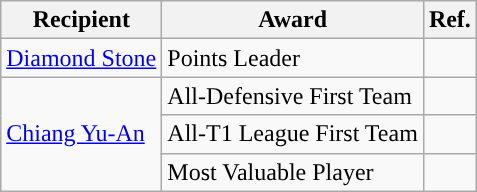<table class="wikitable">
<tr>
<th>Recipient</th>
<th>Award</th>
<th>Ref.</th>
</tr>
<tr>
<td><a href='#'>Diamond Stone</a></td>
<td>Points Leader</td>
<td></td>
</tr>
<tr>
<td rowspan=3><a href='#'>Chiang Yu-An</a></td>
<td>All-Defensive First Team</td>
<td></td>
</tr>
<tr>
<td>All-T1 League First Team</td>
<td></td>
</tr>
<tr>
<td>Most Valuable Player</td>
<td></td>
</tr>
</table>
